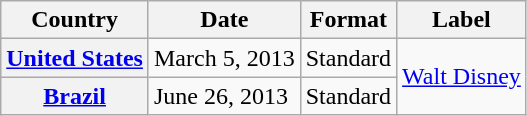<table class="wikitable plainrowheaders">
<tr>
<th scope="col">Country</th>
<th scope="col">Date</th>
<th scope="col">Format</th>
<th scope="col">Label</th>
</tr>
<tr>
<th scope="row"><a href='#'>United States</a></th>
<td>March 5, 2013</td>
<td>Standard</td>
<td rowspan=2><a href='#'>Walt Disney</a></td>
</tr>
<tr>
<th scope="row"><a href='#'>Brazil</a></th>
<td>June 26, 2013</td>
<td>Standard</td>
</tr>
</table>
